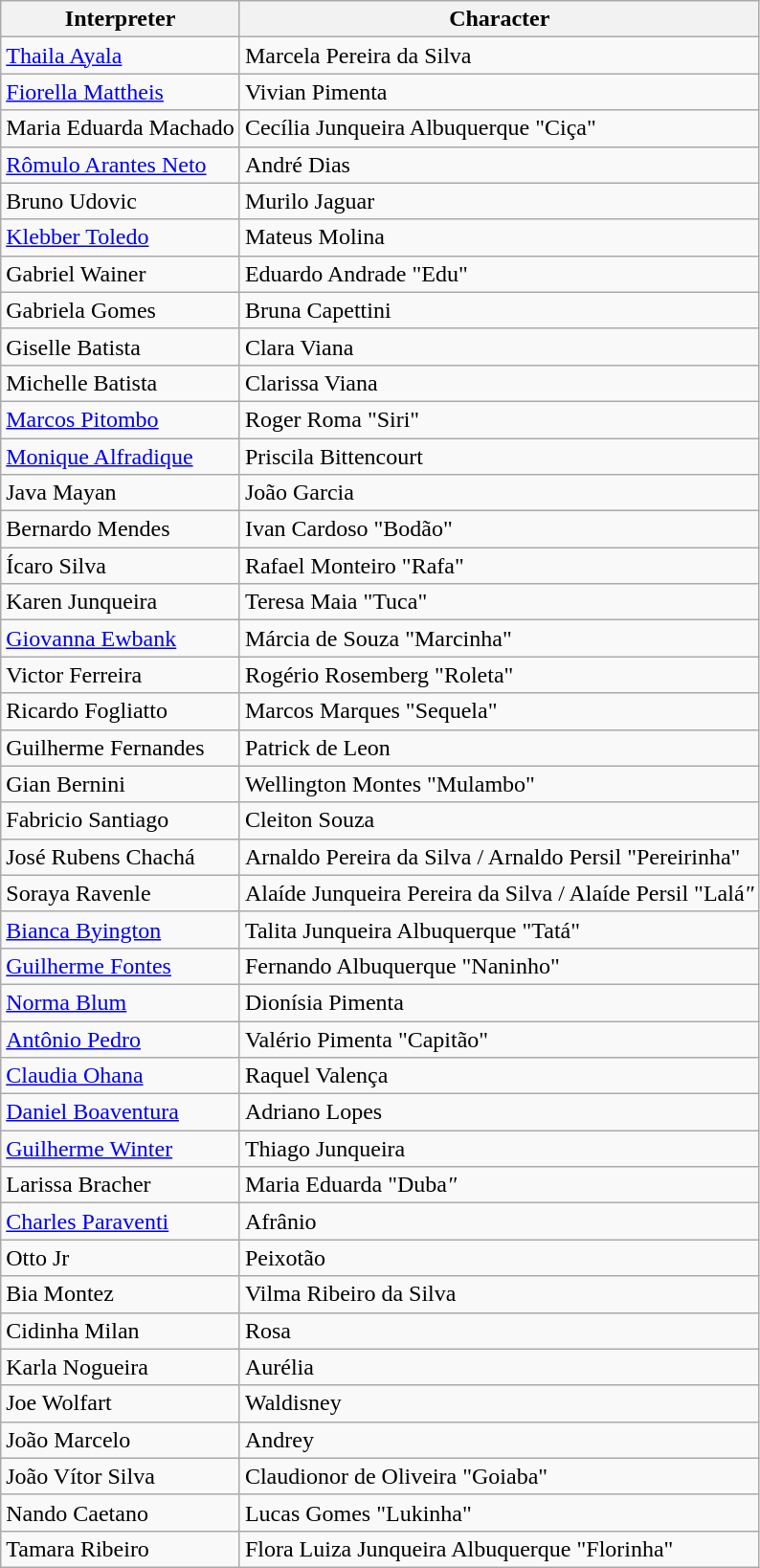<table class="wikitable">
<tr>
<th>Interpreter</th>
<th>Character</th>
</tr>
<tr>
<td><a href='#'>Thaila Ayala</a></td>
<td>Marcela Pereira da Silva</td>
</tr>
<tr>
<td><a href='#'>Fiorella Mattheis</a></td>
<td>Vivian Pimenta</td>
</tr>
<tr>
<td>Maria Eduarda Machado</td>
<td>Cecília Junqueira Albuquerque "Ciça"</td>
</tr>
<tr>
<td><a href='#'>Rômulo Arantes Neto</a></td>
<td>André Dias</td>
</tr>
<tr>
<td>Bruno Udovic</td>
<td>Murilo Jaguar</td>
</tr>
<tr>
<td><a href='#'>Klebber Toledo</a></td>
<td>Mateus Molina</td>
</tr>
<tr>
<td>Gabriel Wainer</td>
<td>Eduardo Andrade "Edu"</td>
</tr>
<tr>
<td>Gabriela Gomes</td>
<td>Bruna Capettini</td>
</tr>
<tr>
<td>Giselle Batista</td>
<td>Clara Viana</td>
</tr>
<tr>
<td>Michelle Batista</td>
<td>Clarissa Viana</td>
</tr>
<tr>
<td><a href='#'>Marcos Pitombo</a></td>
<td>Roger Roma "Siri"</td>
</tr>
<tr>
<td><a href='#'>Monique Alfradique</a></td>
<td>Priscila Bittencourt</td>
</tr>
<tr>
<td>Java Mayan</td>
<td>João Garcia</td>
</tr>
<tr>
<td>Bernardo Mendes</td>
<td>Ivan Cardoso "Bodão"</td>
</tr>
<tr>
<td>Ícaro Silva</td>
<td>Rafael Monteiro "Rafa"</td>
</tr>
<tr>
<td>Karen Junqueira</td>
<td>Teresa Maia "Tuca"</td>
</tr>
<tr>
<td><a href='#'>Giovanna Ewbank</a></td>
<td>Márcia de Souza "Marcinha"</td>
</tr>
<tr>
<td>Victor Ferreira</td>
<td>Rogério Rosemberg "Roleta"</td>
</tr>
<tr>
<td>Ricardo Fogliatto</td>
<td>Marcos Marques "Sequela"</td>
</tr>
<tr>
<td>Guilherme Fernandes</td>
<td>Patrick de Leon</td>
</tr>
<tr>
<td>Gian Bernini</td>
<td>Wellington Montes "Mulambo"</td>
</tr>
<tr>
<td>Fabricio Santiago</td>
<td>Cleiton Souza</td>
</tr>
<tr>
<td>José Rubens Chachá</td>
<td>Arnaldo Pereira da Silva / Arnaldo Persil "Pereirinha"</td>
</tr>
<tr>
<td>Soraya Ravenle</td>
<td>Alaíde Junqueira Pereira da Silva / Alaíde Persil "Lalá<em>"</em></td>
</tr>
<tr>
<td><a href='#'>Bianca Byington</a></td>
<td>Talita Junqueira Albuquerque "Tatá"</td>
</tr>
<tr>
<td><a href='#'>Guilherme Fontes</a></td>
<td>Fernando Albuquerque "Naninho"</td>
</tr>
<tr>
<td><a href='#'>Norma Blum</a></td>
<td>Dionísia Pimenta</td>
</tr>
<tr>
<td><a href='#'>Antônio Pedro</a></td>
<td>Valério Pimenta "Capitão"</td>
</tr>
<tr>
<td><a href='#'>Claudia Ohana</a></td>
<td>Raquel Valença</td>
</tr>
<tr>
<td><a href='#'>Daniel Boaventura</a></td>
<td>Adriano Lopes</td>
</tr>
<tr>
<td><a href='#'>Guilherme Winter</a></td>
<td>Thiago Junqueira</td>
</tr>
<tr>
<td>Larissa Bracher</td>
<td>Maria Eduarda "Duba<em>"</em></td>
</tr>
<tr>
<td><a href='#'>Charles Paraventi</a></td>
<td>Afrânio</td>
</tr>
<tr>
<td>Otto Jr</td>
<td>Peixotão</td>
</tr>
<tr>
<td>Bia Montez</td>
<td>Vilma Ribeiro da Silva</td>
</tr>
<tr>
<td>Cidinha Milan</td>
<td>Rosa</td>
</tr>
<tr>
<td>Karla Nogueira</td>
<td>Aurélia</td>
</tr>
<tr>
<td>Joe Wolfart</td>
<td>Waldisney</td>
</tr>
<tr>
<td>João Marcelo</td>
<td>Andrey</td>
</tr>
<tr>
<td>João Vítor Silva</td>
<td>Claudionor de Oliveira "Goiaba"</td>
</tr>
<tr>
<td>Nando Caetano</td>
<td>Lucas Gomes "Lukinha"</td>
</tr>
<tr>
<td>Tamara Ribeiro</td>
<td>Flora Luiza Junqueira Albuquerque "Florinha"</td>
</tr>
</table>
